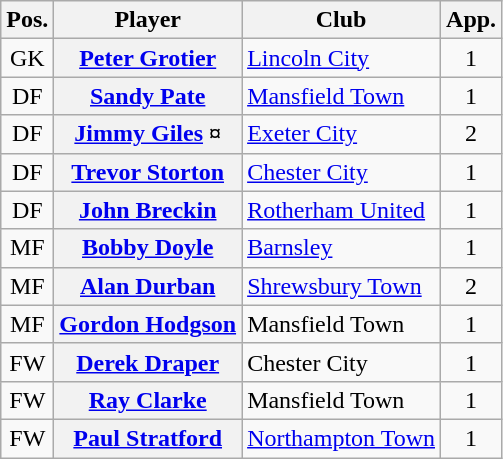<table class="wikitable plainrowheaders" style="text-align: left">
<tr>
<th scope=col>Pos.</th>
<th scope=col>Player</th>
<th scope=col>Club</th>
<th scope=col>App.</th>
</tr>
<tr>
<td style=text-align:center>GK</td>
<th scope=row><a href='#'>Peter Grotier</a></th>
<td><a href='#'>Lincoln City</a></td>
<td style=text-align:center>1</td>
</tr>
<tr>
<td style=text-align:center>DF</td>
<th scope=row><a href='#'>Sandy Pate</a></th>
<td><a href='#'>Mansfield Town</a></td>
<td style=text-align:center>1</td>
</tr>
<tr>
<td style=text-align:center>DF</td>
<th scope=row><a href='#'>Jimmy Giles</a> ¤</th>
<td><a href='#'>Exeter City</a></td>
<td style=text-align:center>2</td>
</tr>
<tr>
<td style=text-align:center>DF</td>
<th scope=row><a href='#'>Trevor Storton</a></th>
<td><a href='#'>Chester City</a></td>
<td style=text-align:center>1</td>
</tr>
<tr>
<td style=text-align:center>DF</td>
<th scope=row><a href='#'>John Breckin</a></th>
<td><a href='#'>Rotherham United</a></td>
<td style=text-align:center>1</td>
</tr>
<tr>
<td style=text-align:center>MF</td>
<th scope=row><a href='#'>Bobby Doyle</a></th>
<td><a href='#'>Barnsley</a></td>
<td style=text-align:center>1</td>
</tr>
<tr>
<td style=text-align:center>MF</td>
<th scope=row><a href='#'>Alan Durban</a></th>
<td><a href='#'>Shrewsbury Town</a></td>
<td style=text-align:center>2</td>
</tr>
<tr>
<td style=text-align:center>MF</td>
<th scope=row><a href='#'>Gordon Hodgson</a></th>
<td>Mansfield Town</td>
<td style=text-align:center>1</td>
</tr>
<tr>
<td style=text-align:center>FW</td>
<th scope=row><a href='#'>Derek Draper</a></th>
<td>Chester City</td>
<td style=text-align:center>1</td>
</tr>
<tr>
<td style=text-align:center>FW</td>
<th scope=row><a href='#'>Ray Clarke</a></th>
<td>Mansfield Town</td>
<td style=text-align:center>1</td>
</tr>
<tr>
<td style=text-align:center>FW</td>
<th scope=row><a href='#'>Paul Stratford</a></th>
<td><a href='#'>Northampton Town</a></td>
<td style=text-align:center>1</td>
</tr>
</table>
